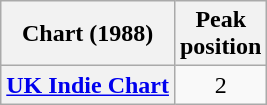<table class="wikitable sortable plainrowheaders" style="text-align:left;">
<tr>
<th scope="col">Chart (1988)</th>
<th scope="col">Peak<br>position</th>
</tr>
<tr>
<th scope="row"><a href='#'>UK Indie Chart</a></th>
<td style="text-align:center;">2</td>
</tr>
</table>
